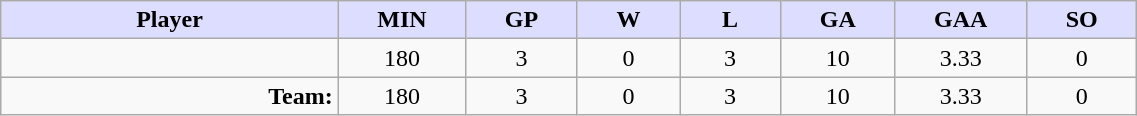<table style="width:60%;" class="wikitable sortable">
<tr>
<th style="background:#ddf; width:10%;">Player</th>
<th style="width:3%; background:#ddf;" title="Minutes played">MIN</th>
<th style="width:3%; background:#ddf;" title="Games played in">GP</th>
<th style="width:3%; background:#ddf;" title="Wins">W</th>
<th style="width:3%; background:#ddf;" title="Losses">L</th>
<th style="width:3%; background:#ddf;" title="Goals against">GA</th>
<th style="width:3%; background:#ddf;" title="Goals against average">GAA</th>
<th style="width:3%; background:#ddf;" title="Shut-outs">SO</th>
</tr>
<tr style="text-align:center;">
<td style="text-align:right;"></td>
<td>180</td>
<td>3</td>
<td>0</td>
<td>3</td>
<td>10</td>
<td>3.33</td>
<td>0</td>
</tr>
<tr style="text-align:center;">
<td style="text-align:right;"><strong>Team:</strong></td>
<td>180</td>
<td>3</td>
<td>0</td>
<td>3</td>
<td>10</td>
<td>3.33</td>
<td>0</td>
</tr>
</table>
